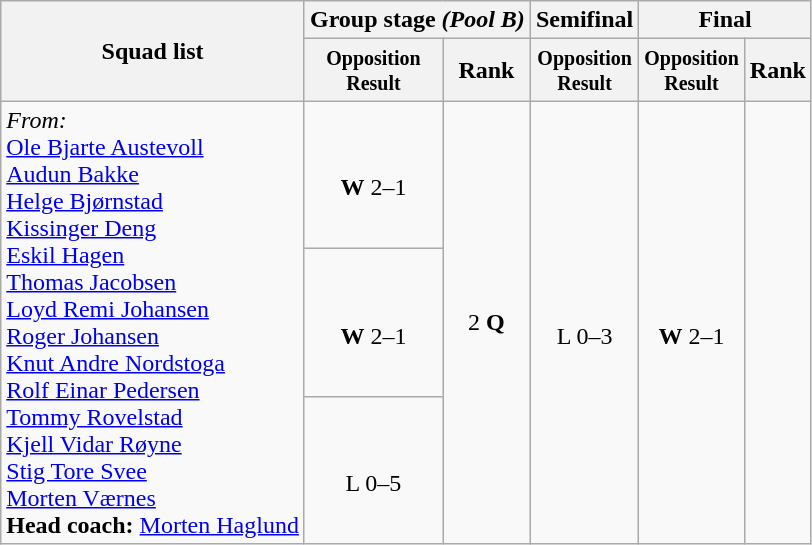<table class=wikitable style="font-size:100%">
<tr>
<th rowspan="2">Squad list</th>
<th colspan="2">Group stage <em>(Pool B)</em> </th>
<th>Semifinal</th>
<th colspan="2">Final</th>
</tr>
<tr>
<th style="line-height:1em"><small>Opposition<br>Result</small></th>
<th>Rank</th>
<th style="line-height:1em"><small>Opposition<br>Result</small></th>
<th style="line-height:1em"><small>Opposition<br>Result</small></th>
<th>Rank</th>
</tr>
<tr>
<td rowspan="3"><em>From:</em><br><a href='#'>Ole Bjarte Austevoll</a>
<br><a href='#'>Audun Bakke</a>
<br><a href='#'>Helge Bjørnstad</a>
<br><a href='#'>Kissinger Deng</a>
<br><a href='#'>Eskil Hagen</a>
<br><a href='#'>Thomas Jacobsen</a>
<br><a href='#'>Loyd Remi Johansen</a>
<br><a href='#'>Roger Johansen</a>
<br><a href='#'>Knut Andre Nordstoga</a>
<br><a href='#'>Rolf Einar Pedersen</a>
<br><a href='#'>Tommy Rovelstad</a>
<br><a href='#'>Kjell Vidar Røyne</a>
<br><a href='#'>Stig Tore Svee</a>
<br><a href='#'>Morten Værnes</a>
<br><strong>Head coach:</strong> <a href='#'>Morten Haglund</a></td>
<td align="center"><br><strong>W</strong> 2–1</td>
<td rowspan="3" align="center">2 <strong>Q</strong></td>
<td rowspan="3" align="center"><br>L 0–3</td>
<td rowspan="3" align="center"><br><strong>W</strong> 2–1</td>
<td rowspan="3" align="center"></td>
</tr>
<tr>
<td align="center"><br><strong>W</strong> 2–1</td>
</tr>
<tr>
<td align="center"><br>L 0–5</td>
</tr>
</table>
